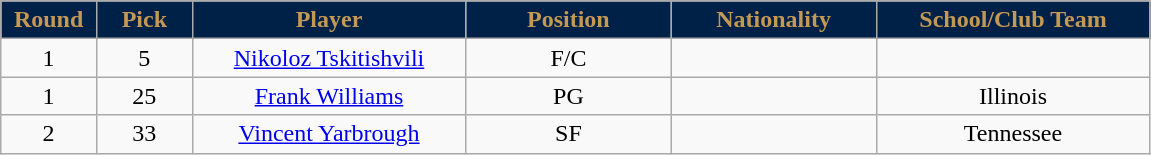<table class="wikitable sortable sortable">
<tr>
<th style="background:#002147;color:#C39953;" width="7%">Round</th>
<th style="background:#002147;color:#C39953;" width="7%">Pick</th>
<th style="background:#002147;color:#C39953;" width="20%">Player</th>
<th style="background:#002147;color:#C39953;" width="15%">Position</th>
<th style="background:#002147;color:#C39953;" width="15%">Nationality</th>
<th style="background:#002147;color:#C39953;" width="20%">School/Club Team</th>
</tr>
<tr style="text-align: center">
<td>1</td>
<td>5</td>
<td><a href='#'>Nikoloz Tskitishvili</a></td>
<td>F/C</td>
<td></td>
<td></td>
</tr>
<tr style="text-align: center">
<td>1</td>
<td>25</td>
<td><a href='#'>Frank Williams</a></td>
<td>PG</td>
<td></td>
<td>Illinois</td>
</tr>
<tr style="text-align: center">
<td>2</td>
<td>33</td>
<td><a href='#'>Vincent Yarbrough</a></td>
<td>SF</td>
<td></td>
<td>Tennessee</td>
</tr>
</table>
